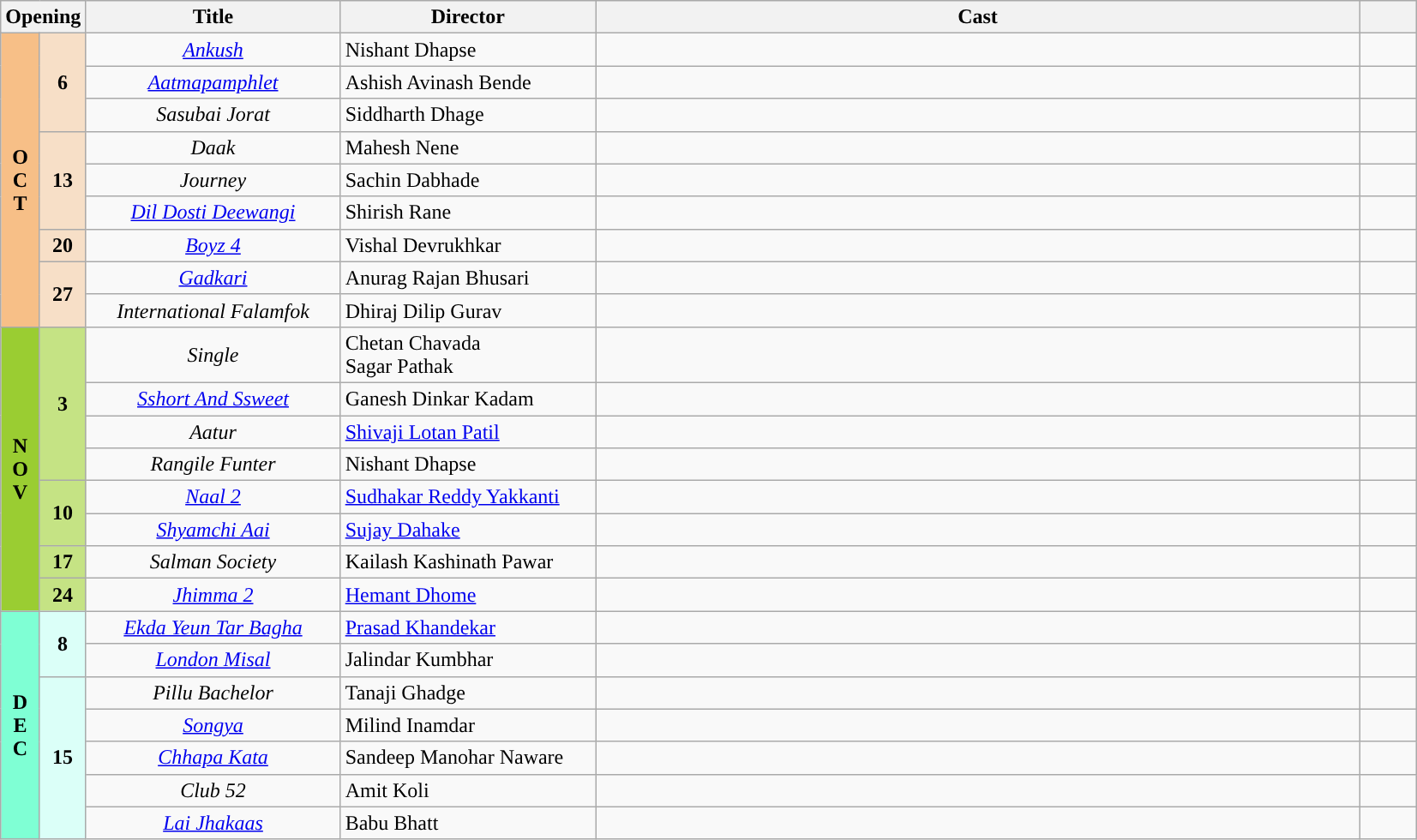<table class="wikitable sortable">
<tr>
<th colspan="2" style="width:6%">Opening</th>
<th style="width:18%">Title</th>
<th style="width:18%">Director</th>
<th>Cast</th>
<th style="width:4%;"></th>
</tr>
<tr>
<th rowspan="9" style="text-align:center; background:#f7bf87; text color:#000;">O<br>C<br>T</th>
<td rowspan="3" style="text-align:center; background:#f7dfc7"><strong>6</strong></td>
<td style="text-align:center"><em><a href='#'>Ankush</a></em></td>
<td>Nishant Dhapse</td>
<td></td>
<td style="text-align:center"></td>
</tr>
<tr>
<td style="text-align:center"><em><a href='#'>Aatmapamphlet</a></em></td>
<td>Ashish Avinash Bende</td>
<td></td>
<td style="text-align:center"></td>
</tr>
<tr>
<td style="text-align:center"><em>Sasubai Jorat</em></td>
<td>Siddharth Dhage</td>
<td></td>
<td style="text-align:center"></td>
</tr>
<tr>
<td rowspan="3" style="text-align:center; background:#f7dfc7"><strong>13</strong></td>
<td style="text-align:center"><em>Daak</em></td>
<td>Mahesh Nene</td>
<td></td>
<td style="text-align:center"></td>
</tr>
<tr>
<td style="text-align:center"><em>Journey</em></td>
<td>Sachin Dabhade</td>
<td></td>
<td style="text-align:center"></td>
</tr>
<tr>
<td style="text-align:center"><em><a href='#'>Dil Dosti Deewangi</a></em></td>
<td>Shirish Rane</td>
<td></td>
<td style="text-align:center"></td>
</tr>
<tr>
<td rowspan="1" style="text-align:center; background:#f7dfc7"><strong>20</strong></td>
<td style="text-align:center"><em><a href='#'>Boyz 4</a></em></td>
<td>Vishal Devrukhkar</td>
<td></td>
<td style="text-align:center"></td>
</tr>
<tr>
<td rowspan="2" style="text-align:center; background:#f7dfc7"><strong>27</strong></td>
<td style="text-align:center"><em><a href='#'>Gadkari</a></em></td>
<td>Anurag Rajan Bhusari</td>
<td></td>
<td style="text-align:center"></td>
</tr>
<tr>
<td style="text-align:center"><em>International Falamfok</em></td>
<td>Dhiraj Dilip Gurav</td>
<td></td>
<td style="text-align:center"></td>
</tr>
<tr>
<td rowspan="8" style="text-align:center; background:#9ACD32; textcolor:#000;"><strong>N<br>O<br>V</strong></td>
<td rowspan="4" style="text-align:center; background:#C5E384"><strong>3</strong></td>
<td style="text-align:center"><em>Single</em></td>
<td>Chetan Chavada<br>Sagar Pathak</td>
<td></td>
<td style="text-align:center"></td>
</tr>
<tr>
<td style="text-align:center"><em><a href='#'>Sshort And Ssweet</a></em></td>
<td>Ganesh Dinkar Kadam</td>
<td></td>
<td style="text-align:center"></td>
</tr>
<tr>
<td style="text-align:center"><em>Aatur</em></td>
<td><a href='#'>Shivaji Lotan Patil</a></td>
<td></td>
<td style="text-align:center"></td>
</tr>
<tr>
<td style="text-align:center"><em>Rangile Funter</em></td>
<td>Nishant Dhapse</td>
<td></td>
<td style="text-align:center"></td>
</tr>
<tr>
<td rowspan="2" style="text-align:center; background:#C5E384;"><strong>10</strong></td>
<td style="text-align:center"><em><a href='#'>Naal 2</a></em></td>
<td><a href='#'>Sudhakar Reddy Yakkanti</a></td>
<td></td>
<td style="text-align:center"></td>
</tr>
<tr>
<td style="text-align:center"><em><a href='#'>Shyamchi Aai</a></em></td>
<td><a href='#'>Sujay Dahake</a></td>
<td></td>
<td style="text-align:center"></td>
</tr>
<tr>
<td style="text-align:center; background:#C5E384;"><strong>17</strong></td>
<td style="text-align:center"><em>Salman Society</em></td>
<td>Kailash Kashinath Pawar</td>
<td></td>
<td style="text-align:center"></td>
</tr>
<tr>
<td style="text-align:center; background:#C5E384;"><strong>24</strong></td>
<td style="text-align:center"><em><a href='#'>Jhimma 2</a></em></td>
<td><a href='#'>Hemant Dhome</a></td>
<td></td>
<td style="text-align:center"></td>
</tr>
<tr>
<td rowspan="10" style="text-align:center; background:#7FFFD4; textcolor:#000;"><strong>D<br>E<br>C</strong></td>
<td rowspan="2" style="text-align:center; background:#dbfff8; textcolor:#000;"><strong>8</strong></td>
<td style="text-align:center"><em><a href='#'>Ekda Yeun Tar Bagha</a></em></td>
<td><a href='#'>Prasad Khandekar</a></td>
<td></td>
<td style="text-align:center"></td>
</tr>
<tr>
<td style="text-align:center"><em><a href='#'>London Misal</a></em></td>
<td>Jalindar Kumbhar</td>
<td></td>
<td style="text-align:center"></td>
</tr>
<tr>
<td rowspan="5" style="text-align:center; background:#dbfff8; textcolor:#000;"><strong>15</strong></td>
<td style="text-align:center"><em>Pillu Bachelor</em></td>
<td>Tanaji Ghadge</td>
<td></td>
<td style="text-align:center"></td>
</tr>
<tr>
<td style="text-align:center"><em><a href='#'>Songya</a></em></td>
<td>Milind Inamdar</td>
<td></td>
<td style="text-align:center"></td>
</tr>
<tr>
<td style="text-align:center"><em><a href='#'>Chhapa Kata</a></em></td>
<td>Sandeep Manohar Naware</td>
<td></td>
<td style="text-align:center"></td>
</tr>
<tr>
<td style="text-align:center"><em>Club 52</em></td>
<td>Amit Koli</td>
<td></td>
<td style="text-align:center"></td>
</tr>
<tr>
<td style="text-align:center"><em><a href='#'>Lai Jhakaas</a></em></td>
<td>Babu Bhatt</td>
<td></td>
<td style="text-align:center"></td>
</tr>
</table>
